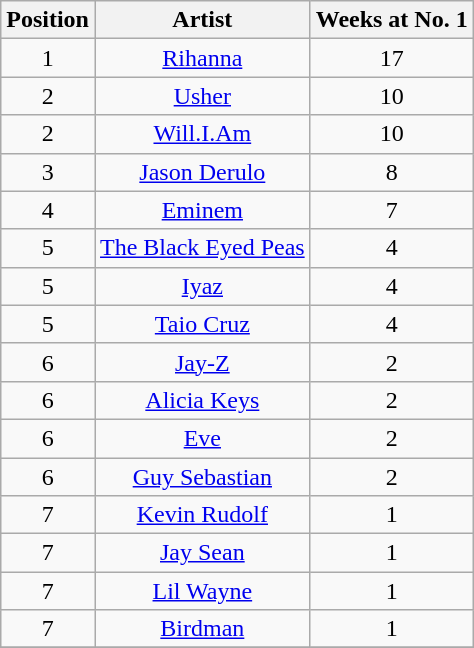<table class="wikitable">
<tr>
<th style="text-align: center;">Position</th>
<th style="text-align: center;">Artist</th>
<th style="text-align: center;">Weeks at No. 1</th>
</tr>
<tr>
<td style="text-align: center;">1</td>
<td style="text-align: center;"><a href='#'>Rihanna</a></td>
<td style="text-align: center;">17</td>
</tr>
<tr>
<td style="text-align: center;">2</td>
<td style="text-align: center;"><a href='#'>Usher</a></td>
<td style="text-align: center;">10</td>
</tr>
<tr>
<td style="text-align: center;">2</td>
<td style="text-align: center;"><a href='#'>Will.I.Am</a></td>
<td style="text-align: center;">10</td>
</tr>
<tr>
<td style="text-align: center;">3</td>
<td style="text-align: center;"><a href='#'>Jason Derulo</a></td>
<td style="text-align: center;">8</td>
</tr>
<tr>
<td style="text-align: center;">4</td>
<td style="text-align: center;"><a href='#'>Eminem</a></td>
<td style="text-align: center;">7</td>
</tr>
<tr>
<td style="text-align: center;">5</td>
<td style="text-align: center;"><a href='#'>The Black Eyed Peas</a></td>
<td style="text-align: center;">4</td>
</tr>
<tr>
<td style="text-align: center;">5</td>
<td style="text-align: center;"><a href='#'>Iyaz</a></td>
<td style="text-align: center;">4</td>
</tr>
<tr>
<td style="text-align: center;">5</td>
<td style="text-align: center;"><a href='#'>Taio Cruz</a></td>
<td style="text-align: center;">4</td>
</tr>
<tr>
<td style="text-align: center;">6</td>
<td style="text-align: center;"><a href='#'>Jay-Z</a></td>
<td style="text-align: center;">2</td>
</tr>
<tr>
<td style="text-align: center;">6</td>
<td style="text-align: center;"><a href='#'>Alicia Keys</a></td>
<td style="text-align: center;">2</td>
</tr>
<tr>
<td style="text-align: center;">6</td>
<td style="text-align: center;"><a href='#'>Eve</a></td>
<td style="text-align: center;">2</td>
</tr>
<tr>
<td style="text-align: center;">6</td>
<td style="text-align: center;"><a href='#'>Guy Sebastian</a></td>
<td style="text-align: center;">2</td>
</tr>
<tr>
<td style="text-align: center;">7</td>
<td style="text-align: center;"><a href='#'>Kevin Rudolf</a></td>
<td style="text-align: center;">1</td>
</tr>
<tr>
<td style="text-align: center;">7</td>
<td style="text-align: center;"><a href='#'>Jay Sean</a></td>
<td style="text-align: center;">1</td>
</tr>
<tr>
<td style="text-align: center;">7</td>
<td style="text-align: center;"><a href='#'>Lil Wayne</a></td>
<td style="text-align: center;">1</td>
</tr>
<tr>
<td style="text-align: center;">7</td>
<td style="text-align: center;"><a href='#'>Birdman</a></td>
<td style="text-align: center;">1</td>
</tr>
<tr>
</tr>
</table>
